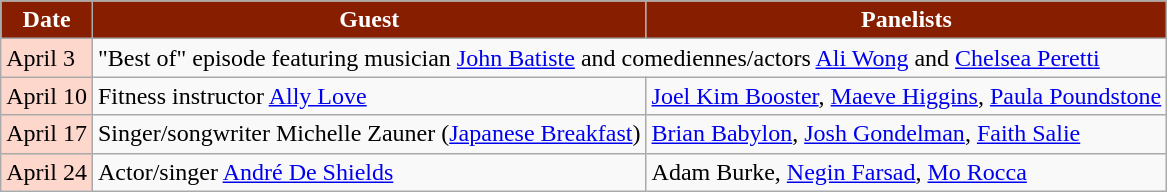<table class="wikitable">
<tr>
<th style="background:#871E00;color:#FFFFFF;">Date</th>
<th style="background:#871E00;color:#FFFFFF;">Guest</th>
<th style="background:#871E00;color:#FFFFFF;">Panelists</th>
</tr>
<tr>
<td style="background:#FDD6CC;color:#000000;">April 3</td>
<td colspan=2>"Best of" episode featuring musician <a href='#'>John Batiste</a> and comediennes/actors <a href='#'>Ali Wong</a> and <a href='#'>Chelsea Peretti</a></td>
</tr>
<tr>
<td style="background:#FDD6CC;color:#000000;">April 10</td>
<td>Fitness instructor <a href='#'>Ally Love</a></td>
<td><a href='#'>Joel Kim Booster</a>, <a href='#'>Maeve Higgins</a>, <a href='#'>Paula Poundstone</a></td>
</tr>
<tr>
<td style="background:#FDD6CC;color:#000000;">April 17</td>
<td>Singer/songwriter Michelle Zauner (<a href='#'>Japanese Breakfast</a>)</td>
<td><a href='#'>Brian Babylon</a>, <a href='#'>Josh Gondelman</a>, <a href='#'>Faith Salie</a></td>
</tr>
<tr>
<td style="background:#FDD6CC;color:#000000;">April 24</td>
<td>Actor/singer <a href='#'>André De Shields</a></td>
<td>Adam Burke, <a href='#'>Negin Farsad</a>, <a href='#'>Mo Rocca</a></td>
</tr>
</table>
